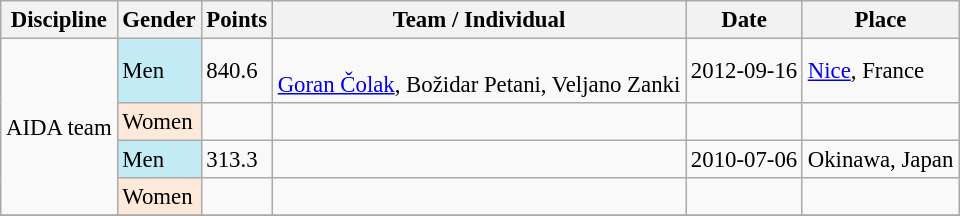<table class="wikitable sortable" style="font-size: 95%;">
<tr>
<th>Discipline</th>
<th>Gender</th>
<th>Points</th>
<th>Team / Individual</th>
<th>Date</th>
<th>Place</th>
</tr>
<tr>
<td rowspan="4">AIDA team</td>
<td bgcolor="#c2ebf5">Men</td>
<td>840.6</td>
<td align="center"><br><a href='#'>Goran Čolak</a>, Božidar Petani, Veljano Zanki</td>
<td>2012-09-16</td>
<td><a href='#'>Nice</a>, France </td>
</tr>
<tr>
<td bgcolor="#fde9d9">Women</td>
<td></td>
<td align="center"></td>
<td></td>
<td></td>
</tr>
<tr>
<td bgcolor="#c2ebf5">Men</td>
<td>313.3</td>
<td align="center"></td>
<td>2010-07-06</td>
<td>Okinawa, Japan </td>
</tr>
<tr>
<td bgcolor="#fde9d9">Women</td>
<td></td>
<td align="center"></td>
<td></td>
<td></td>
</tr>
<tr>
</tr>
</table>
